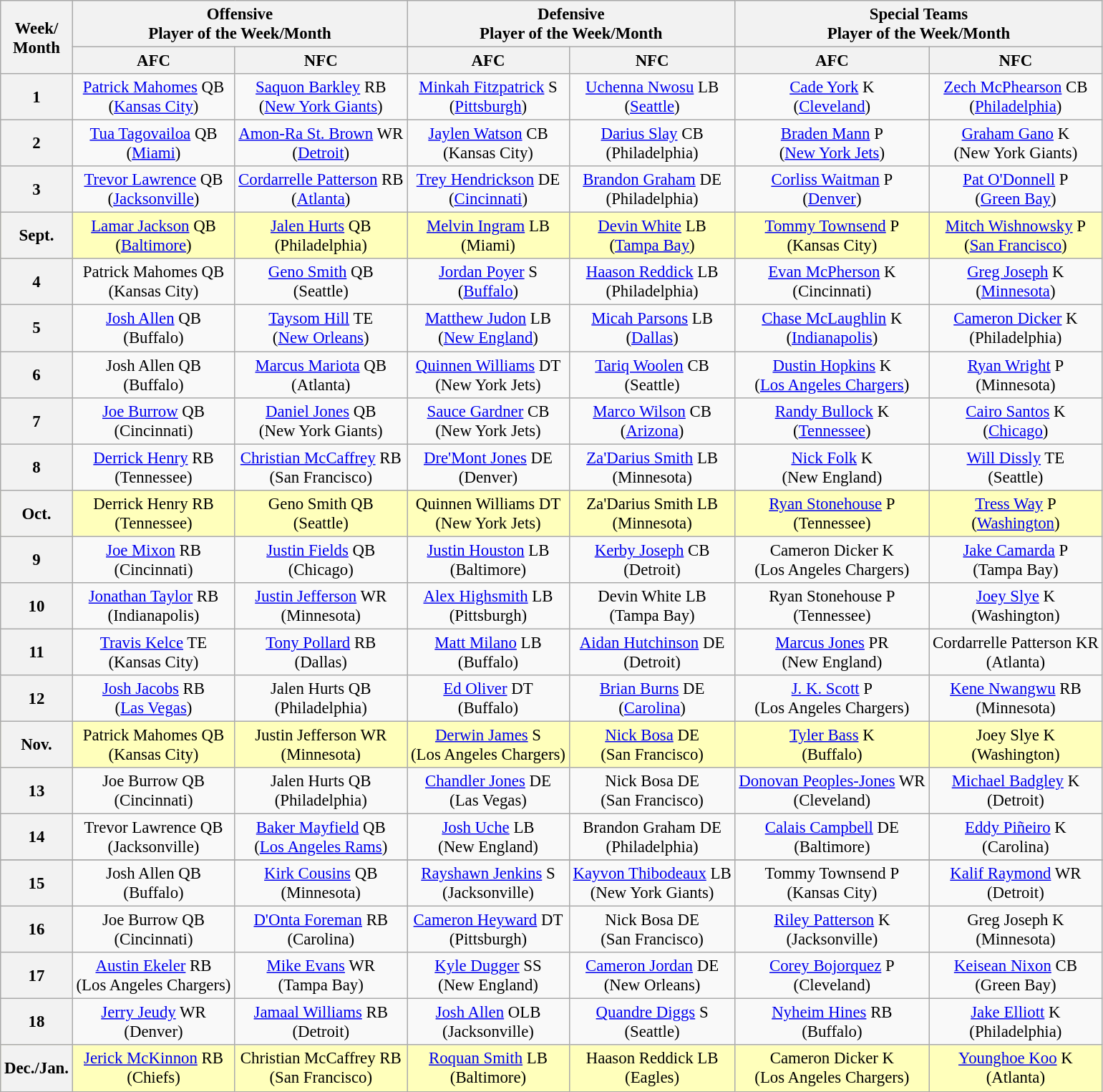<table class="wikitable" style="font-size: 95%; text-align: center;">
<tr>
<th rowspan=2>Week/<br>Month</th>
<th colspan=2>Offensive<br>Player of the Week/Month</th>
<th colspan=2>Defensive<br>Player of the Week/Month</th>
<th colspan=2>Special Teams<br>Player of the Week/Month</th>
</tr>
<tr>
<th>AFC</th>
<th>NFC</th>
<th>AFC</th>
<th>NFC</th>
<th>AFC</th>
<th>NFC</th>
</tr>
<tr>
<th>1</th>
<td><a href='#'>Patrick Mahomes</a> QB<br>(<a href='#'>Kansas City</a>)</td>
<td><a href='#'>Saquon Barkley</a> RB<br>(<a href='#'>New York Giants</a>)</td>
<td><a href='#'>Minkah Fitzpatrick</a> S<br>(<a href='#'>Pittsburgh</a>)</td>
<td><a href='#'>Uchenna Nwosu</a> LB<br>(<a href='#'>Seattle</a>)</td>
<td><a href='#'>Cade York</a> K<br>(<a href='#'>Cleveland</a>)</td>
<td><a href='#'>Zech McPhearson</a> CB<br>(<a href='#'>Philadelphia</a>)</td>
</tr>
<tr>
<th>2</th>
<td><a href='#'>Tua Tagovailoa</a> QB<br>(<a href='#'>Miami</a>)</td>
<td><a href='#'>Amon-Ra St. Brown</a> WR<br>(<a href='#'>Detroit</a>)</td>
<td><a href='#'>Jaylen Watson</a> CB<br>(Kansas City)</td>
<td><a href='#'>Darius Slay</a> CB<br>(Philadelphia)</td>
<td><a href='#'>Braden Mann</a> P<br>(<a href='#'>New York Jets</a>)</td>
<td><a href='#'>Graham Gano</a> K<br>(New York Giants)</td>
</tr>
<tr>
<th>3</th>
<td><a href='#'>Trevor Lawrence</a> QB<br>(<a href='#'>Jacksonville</a>)</td>
<td><a href='#'>Cordarrelle Patterson</a> RB<br>(<a href='#'>Atlanta</a>)</td>
<td><a href='#'>Trey Hendrickson</a> DE<br>(<a href='#'>Cincinnati</a>)</td>
<td><a href='#'>Brandon Graham</a> DE<br>(Philadelphia)</td>
<td><a href='#'>Corliss Waitman</a> P<br>(<a href='#'>Denver</a>)</td>
<td><a href='#'>Pat O'Donnell</a> P<br>(<a href='#'>Green Bay</a>)</td>
</tr>
<tr style="background:#ffb;">
<th>Sept.</th>
<td><a href='#'>Lamar Jackson</a> QB<br>(<a href='#'>Baltimore</a>)</td>
<td><a href='#'>Jalen Hurts</a> QB<br>(Philadelphia)</td>
<td><a href='#'>Melvin Ingram</a> LB<br>(Miami)</td>
<td><a href='#'>Devin White</a> LB<br>(<a href='#'>Tampa Bay</a>)</td>
<td><a href='#'>Tommy Townsend</a> P<br>(Kansas City)</td>
<td><a href='#'>Mitch Wishnowsky</a> P<br>(<a href='#'>San Francisco</a>)</td>
</tr>
<tr>
<th>4</th>
<td>Patrick Mahomes QB<br>(Kansas City)</td>
<td><a href='#'>Geno Smith</a> QB<br>(Seattle)</td>
<td><a href='#'>Jordan Poyer</a> S<br>(<a href='#'>Buffalo</a>)</td>
<td><a href='#'>Haason Reddick</a> LB<br>(Philadelphia)</td>
<td><a href='#'>Evan McPherson</a> K<br>(Cincinnati)</td>
<td><a href='#'>Greg Joseph</a> K<br>(<a href='#'>Minnesota</a>)</td>
</tr>
<tr>
<th>5</th>
<td><a href='#'>Josh Allen</a> QB<br>(Buffalo)</td>
<td><a href='#'>Taysom Hill</a> TE<br>(<a href='#'>New Orleans</a>)</td>
<td><a href='#'>Matthew Judon</a> LB<br>(<a href='#'>New England</a>)</td>
<td><a href='#'>Micah Parsons</a> LB<br>(<a href='#'>Dallas</a>)</td>
<td><a href='#'>Chase McLaughlin</a> K<br>(<a href='#'>Indianapolis</a>)</td>
<td><a href='#'>Cameron Dicker</a> K<br>(Philadelphia)</td>
</tr>
<tr>
<th>6</th>
<td>Josh Allen QB<br>(Buffalo)</td>
<td><a href='#'>Marcus Mariota</a> QB<br>(Atlanta)</td>
<td><a href='#'>Quinnen Williams</a> DT<br>(New York Jets)</td>
<td><a href='#'>Tariq Woolen</a> CB<br>(Seattle)</td>
<td><a href='#'>Dustin Hopkins</a> K<br>(<a href='#'>Los Angeles Chargers</a>)</td>
<td><a href='#'>Ryan Wright</a> P<br>(Minnesota)</td>
</tr>
<tr>
<th>7</th>
<td><a href='#'>Joe Burrow</a> QB<br>(Cincinnati)</td>
<td><a href='#'>Daniel Jones</a> QB<br>(New York Giants)</td>
<td><a href='#'>Sauce Gardner</a> CB<br>(New York Jets)</td>
<td><a href='#'>Marco Wilson</a> CB<br>(<a href='#'>Arizona</a>)</td>
<td><a href='#'>Randy Bullock</a> K<br>(<a href='#'>Tennessee</a>)</td>
<td><a href='#'>Cairo Santos</a> K<br>(<a href='#'>Chicago</a>)</td>
</tr>
<tr>
<th>8</th>
<td><a href='#'>Derrick Henry</a> RB<br>(Tennessee)</td>
<td><a href='#'>Christian McCaffrey</a> RB<br>(San Francisco)</td>
<td><a href='#'>Dre'Mont Jones</a> DE<br>(Denver)</td>
<td><a href='#'>Za'Darius Smith</a> LB<br>(Minnesota)</td>
<td><a href='#'>Nick Folk</a> K<br>(New England)</td>
<td><a href='#'>Will Dissly</a> TE<br>(Seattle)</td>
</tr>
<tr style="background:#ffb;">
<th>Oct.</th>
<td>Derrick Henry RB<br>(Tennessee)</td>
<td>Geno Smith QB<br>(Seattle)</td>
<td>Quinnen Williams DT<br>(New York Jets)</td>
<td>Za'Darius Smith LB<br>(Minnesota)</td>
<td><a href='#'>Ryan Stonehouse</a> P<br>(Tennessee)</td>
<td><a href='#'>Tress Way</a> P<br>(<a href='#'>Washington</a>)</td>
</tr>
<tr>
<th>9</th>
<td><a href='#'>Joe Mixon</a> RB<br>(Cincinnati)</td>
<td><a href='#'>Justin Fields</a> QB<br>(Chicago)</td>
<td><a href='#'>Justin Houston</a> LB<br>(Baltimore)</td>
<td><a href='#'>Kerby Joseph</a> CB<br>(Detroit)</td>
<td>Cameron Dicker K<br>(Los Angeles Chargers)</td>
<td><a href='#'>Jake Camarda</a> P<br>(Tampa Bay)</td>
</tr>
<tr>
<th>10</th>
<td><a href='#'>Jonathan Taylor</a> RB<br>(Indianapolis)</td>
<td><a href='#'>Justin Jefferson</a> WR<br>(Minnesota)</td>
<td><a href='#'>Alex Highsmith</a> LB<br>(Pittsburgh)</td>
<td>Devin White LB<br>(Tampa Bay)</td>
<td>Ryan Stonehouse P<br>(Tennessee)</td>
<td><a href='#'>Joey Slye</a> K<br>(Washington)</td>
</tr>
<tr>
<th>11</th>
<td><a href='#'>Travis Kelce</a> TE<br>(Kansas City)</td>
<td><a href='#'>Tony Pollard</a> RB<br>(Dallas)</td>
<td><a href='#'>Matt Milano</a> LB<br>(Buffalo)</td>
<td><a href='#'>Aidan Hutchinson</a> DE<br>(Detroit)</td>
<td><a href='#'>Marcus Jones</a> PR<br>(New England)</td>
<td>Cordarrelle Patterson KR<br>(Atlanta)</td>
</tr>
<tr>
<th>12</th>
<td><a href='#'>Josh Jacobs</a> RB<br>(<a href='#'>Las Vegas</a>)</td>
<td>Jalen Hurts QB<br>(Philadelphia)</td>
<td><a href='#'>Ed Oliver</a> DT<br>(Buffalo)</td>
<td><a href='#'>Brian Burns</a> DE<br>(<a href='#'>Carolina</a>)</td>
<td><a href='#'>J. K. Scott</a> P<br>(Los Angeles Chargers)</td>
<td><a href='#'>Kene Nwangwu</a> RB<br>(Minnesota)</td>
</tr>
<tr style="background:#ffb;">
<th>Nov.</th>
<td>Patrick Mahomes QB<br>(Kansas City)</td>
<td>Justin Jefferson WR<br>(Minnesota)</td>
<td><a href='#'>Derwin James</a> S<br>(Los Angeles Chargers)</td>
<td><a href='#'>Nick Bosa</a> DE<br>(San Francisco)</td>
<td><a href='#'>Tyler Bass</a> K<br>(Buffalo)</td>
<td>Joey Slye K<br>(Washington)</td>
</tr>
<tr>
<th>13</th>
<td>Joe Burrow QB<br>(Cincinnati)</td>
<td>Jalen Hurts QB<br>(Philadelphia)</td>
<td><a href='#'>Chandler Jones</a> DE<br>(Las Vegas)</td>
<td>Nick Bosa DE<br>(San Francisco)</td>
<td><a href='#'>Donovan Peoples-Jones</a> WR<br>(Cleveland)</td>
<td><a href='#'>Michael Badgley</a> K<br>(Detroit)</td>
</tr>
<tr>
<th>14</th>
<td>Trevor Lawrence QB<br>(Jacksonville)</td>
<td><a href='#'>Baker Mayfield</a> QB<br>(<a href='#'>Los Angeles Rams</a>)</td>
<td><a href='#'>Josh Uche</a> LB<br>(New England)</td>
<td>Brandon Graham DE<br>(Philadelphia)</td>
<td><a href='#'>Calais Campbell</a> DE<br>(Baltimore)</td>
<td><a href='#'>Eddy Piñeiro</a> K<br>(Carolina)</td>
</tr>
<tr>
</tr>
<tr>
<th>15</th>
<td>Josh Allen QB<br>(Buffalo)</td>
<td><a href='#'>Kirk Cousins</a> QB<br>(Minnesota)</td>
<td><a href='#'>Rayshawn Jenkins</a> S<br>(Jacksonville)</td>
<td><a href='#'>Kayvon Thibodeaux</a> LB<br>(New York Giants)</td>
<td>Tommy Townsend P<br>(Kansas City)</td>
<td><a href='#'>Kalif Raymond</a> WR<br>(Detroit)</td>
</tr>
<tr>
<th>16</th>
<td>Joe Burrow QB<br>(Cincinnati)</td>
<td><a href='#'>D'Onta Foreman</a> RB<br>(Carolina)</td>
<td><a href='#'>Cameron Heyward</a> DT<br>(Pittsburgh)</td>
<td>Nick Bosa DE<br>(San Francisco)</td>
<td><a href='#'>Riley Patterson</a> K<br>(Jacksonville)</td>
<td>Greg Joseph K<br>(Minnesota)</td>
</tr>
<tr>
<th>17</th>
<td><a href='#'>Austin Ekeler</a> RB<br>(Los Angeles Chargers)</td>
<td><a href='#'>Mike Evans</a> WR<br>(Tampa Bay)</td>
<td><a href='#'>Kyle Dugger</a> SS<br>(New England)</td>
<td><a href='#'>Cameron Jordan</a> DE<br>(New Orleans)</td>
<td><a href='#'>Corey Bojorquez</a> P<br>(Cleveland)</td>
<td><a href='#'>Keisean Nixon</a> CB<br>(Green Bay)</td>
</tr>
<tr>
<th>18</th>
<td><a href='#'>Jerry Jeudy</a> WR<br>(Denver)</td>
<td><a href='#'>Jamaal Williams</a> RB<br>(Detroit)</td>
<td><a href='#'>Josh Allen</a> OLB<br>(Jacksonville)</td>
<td><a href='#'>Quandre Diggs</a> S<br>(Seattle)</td>
<td><a href='#'>Nyheim Hines</a> RB<br>(Buffalo)</td>
<td><a href='#'>Jake Elliott</a> K<br>(Philadelphia)</td>
</tr>
<tr style="background:#ffb;">
<th>Dec./Jan.</th>
<td><a href='#'>Jerick McKinnon</a> RB<br>(Chiefs)</td>
<td>Christian McCaffrey RB<br>(San Francisco)</td>
<td><a href='#'>Roquan Smith</a> LB <br>(Baltimore)</td>
<td>Haason Reddick LB<br>(Eagles)</td>
<td>Cameron Dicker K<br>(Los Angeles Chargers)</td>
<td><a href='#'>Younghoe Koo</a> K<br>(Atlanta)</td>
</tr>
</table>
